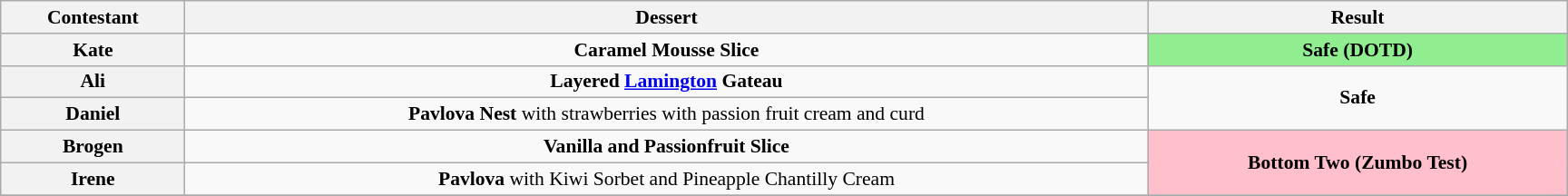<table class="wikitable plainrowheaders" style="text-align:center; font-size:90%; width:80em;">
<tr>
<th>Contestant</th>
<th>Dessert</th>
<th>Result</th>
</tr>
<tr>
<th>Kate</th>
<td><strong>Caramel Mousse Slice</strong></td>
<td style="background:lightgreen;"><strong>Safe (DOTD)</strong></td>
</tr>
<tr>
<th>Ali</th>
<td><strong>Layered <a href='#'>Lamington</a> Gateau</strong></td>
<td rowspan="2"><strong>Safe</strong></td>
</tr>
<tr>
<th>Daniel</th>
<td><strong>Pavlova Nest</strong> with strawberries with passion fruit cream and curd</td>
</tr>
<tr>
<th>Brogen</th>
<td><strong>Vanilla and Passionfruit Slice</strong></td>
<td rowspan="2" style="background:pink;"><strong>Bottom Two (Zumbo Test)</strong></td>
</tr>
<tr>
<th>Irene</th>
<td><strong>Pavlova</strong> with Kiwi Sorbet and Pineapple Chantilly Cream</td>
</tr>
<tr>
</tr>
</table>
